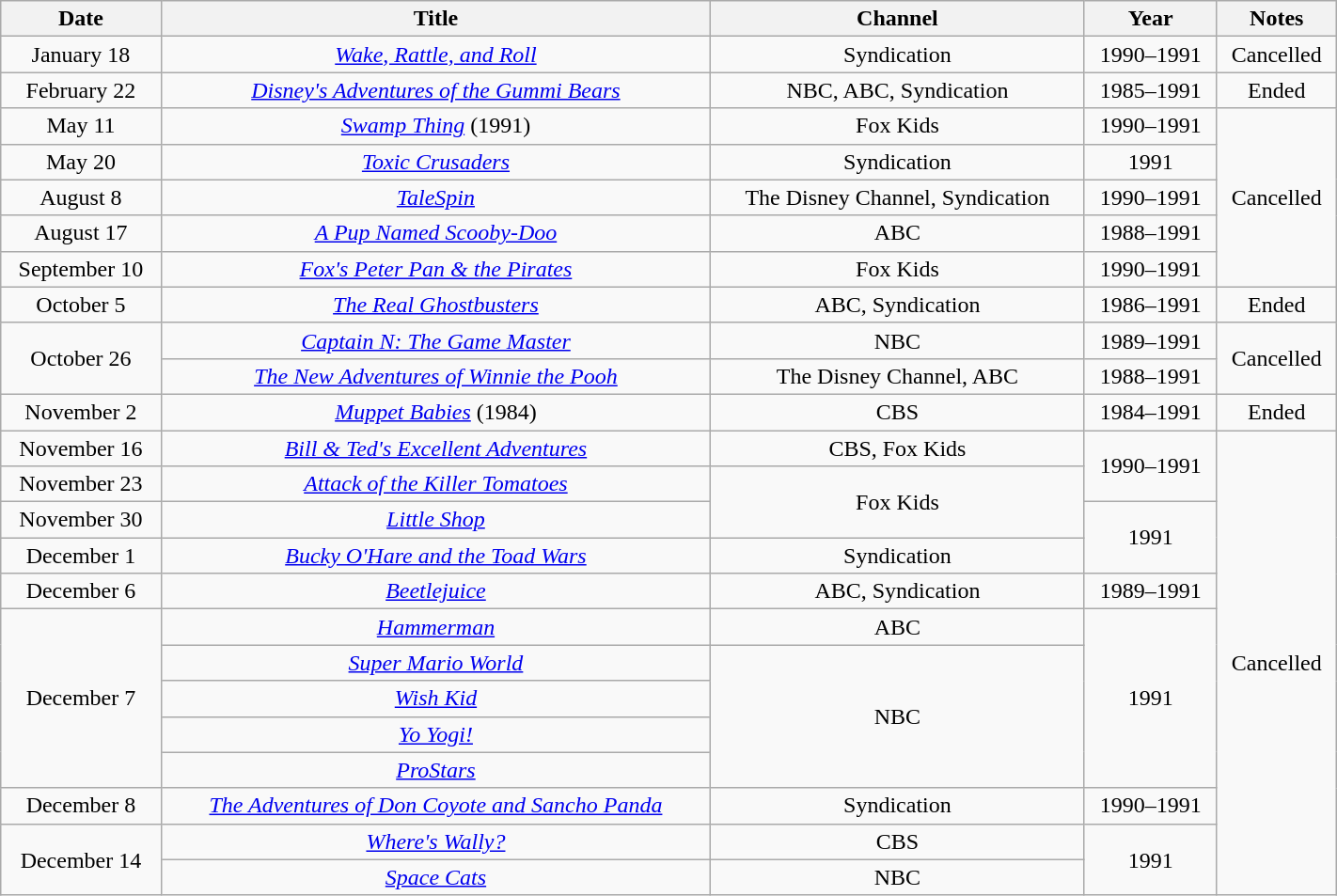<table class="wikitable sortable" style="text-align: center" width="75%">
<tr>
<th scope="col">Date</th>
<th scope="col">Title</th>
<th scope="col">Channel</th>
<th scope="col">Year</th>
<th scope="col">Notes</th>
</tr>
<tr>
<td>January 18</td>
<td><em><a href='#'>Wake, Rattle, and Roll</a></em></td>
<td>Syndication</td>
<td>1990–1991</td>
<td>Cancelled</td>
</tr>
<tr>
<td>February 22</td>
<td><em><a href='#'>Disney's Adventures of the Gummi Bears</a></em></td>
<td>NBC, ABC, Syndication</td>
<td>1985–1991</td>
<td>Ended</td>
</tr>
<tr>
<td>May 11</td>
<td><em><a href='#'>Swamp Thing</a></em> (1991)</td>
<td>Fox Kids</td>
<td>1990–1991</td>
<td rowspan=5>Cancelled</td>
</tr>
<tr>
<td>May 20</td>
<td><em><a href='#'>Toxic Crusaders</a></em></td>
<td>Syndication</td>
<td>1991</td>
</tr>
<tr>
<td>August 8</td>
<td><em><a href='#'>TaleSpin</a></em></td>
<td>The Disney Channel, Syndication</td>
<td>1990–1991</td>
</tr>
<tr>
<td>August 17</td>
<td><em><a href='#'>A Pup Named Scooby-Doo</a></em></td>
<td>ABC</td>
<td>1988–1991</td>
</tr>
<tr>
<td>September 10</td>
<td><em><a href='#'>Fox's Peter Pan & the Pirates</a></em></td>
<td>Fox Kids</td>
<td>1990–1991</td>
</tr>
<tr>
<td>October 5</td>
<td><em><a href='#'>The Real Ghostbusters</a></em></td>
<td>ABC, Syndication</td>
<td>1986–1991</td>
<td>Ended</td>
</tr>
<tr>
<td rowspan=2>October 26</td>
<td><em><a href='#'>Captain N: The Game Master</a></em></td>
<td>NBC</td>
<td>1989–1991</td>
<td rowspan=2>Cancelled</td>
</tr>
<tr>
<td><em><a href='#'>The New Adventures of Winnie the Pooh</a></em></td>
<td>The Disney Channel, ABC</td>
<td>1988–1991</td>
</tr>
<tr>
<td>November 2</td>
<td><em><a href='#'>Muppet Babies</a></em> (1984)</td>
<td>CBS</td>
<td>1984–1991</td>
<td>Ended</td>
</tr>
<tr>
<td>November 16</td>
<td><em><a href='#'>Bill & Ted's Excellent Adventures</a></em></td>
<td>CBS, Fox Kids</td>
<td rowspan=2>1990–1991</td>
<td rowspan=14>Cancelled</td>
</tr>
<tr>
<td>November 23</td>
<td><em><a href='#'>Attack of the Killer Tomatoes</a></em></td>
<td rowspan=2>Fox Kids</td>
</tr>
<tr>
<td>November 30</td>
<td><em><a href='#'>Little Shop</a></em></td>
<td rowspan=2>1991</td>
</tr>
<tr>
<td>December 1</td>
<td><em><a href='#'>Bucky O'Hare and the Toad Wars</a></em></td>
<td>Syndication</td>
</tr>
<tr>
<td>December 6</td>
<td><em><a href='#'>Beetlejuice</a></em></td>
<td>ABC, Syndication</td>
<td>1989–1991</td>
</tr>
<tr>
<td rowspan=5>December 7</td>
<td><em><a href='#'>Hammerman</a></em></td>
<td>ABC</td>
<td rowspan=5>1991</td>
</tr>
<tr>
<td><em><a href='#'>Super Mario World</a></em></td>
<td rowspan=4>NBC</td>
</tr>
<tr>
<td><em><a href='#'>Wish Kid</a></em></td>
</tr>
<tr>
<td><em><a href='#'>Yo Yogi!</a></em></td>
</tr>
<tr>
<td><em><a href='#'>ProStars</a></em></td>
</tr>
<tr>
<td>December 8</td>
<td><em><a href='#'>The Adventures of Don Coyote and Sancho Panda</a></em></td>
<td>Syndication</td>
<td>1990–1991</td>
</tr>
<tr>
<td rowspan=2>December 14</td>
<td><em><a href='#'>Where's Wally?</a></em></td>
<td>CBS</td>
<td rowspan=2>1991</td>
</tr>
<tr>
<td><em><a href='#'>Space Cats</a></em></td>
<td>NBC</td>
</tr>
</table>
